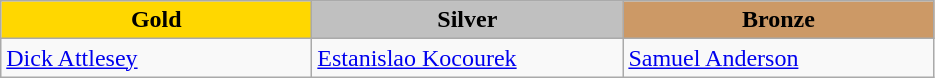<table class="wikitable" style="text-align:left">
<tr align="center">
<td width=200 bgcolor=gold><strong>Gold</strong></td>
<td width=200 bgcolor=silver><strong>Silver</strong></td>
<td width=200 bgcolor=CC9966><strong>Bronze</strong></td>
</tr>
<tr>
<td><a href='#'>Dick Attlesey</a><br><em></em></td>
<td><a href='#'>Estanislao Kocourek</a><br><em></em></td>
<td><a href='#'>Samuel Anderson</a><br><em></em></td>
</tr>
</table>
